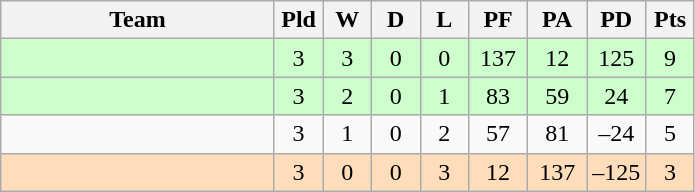<table class="wikitable" style="text-align:center;">
<tr>
<th width=175>Team</th>
<th width=25 abbr="Played">Pld</th>
<th width=25 abbr="Won">W</th>
<th width=25 abbr="Drawn">D</th>
<th width=25 abbr="Lost">L</th>
<th width=32 abbr="Points for">PF</th>
<th width=32 abbr="Points against">PA</th>
<th width=32 abbr="Points difference">PD</th>
<th width=25 abbr="Points">Pts</th>
</tr>
<tr bgcolor="#ccffcc">
<td align=left></td>
<td>3</td>
<td>3</td>
<td>0</td>
<td>0</td>
<td>137</td>
<td>12</td>
<td>125</td>
<td>9</td>
</tr>
<tr bgcolor="#ccffcc">
<td align=left></td>
<td>3</td>
<td>2</td>
<td>0</td>
<td>1</td>
<td>83</td>
<td>59</td>
<td>24</td>
<td>7</td>
</tr>
<tr>
<td align=left></td>
<td>3</td>
<td>1</td>
<td>0</td>
<td>2</td>
<td>57</td>
<td>81</td>
<td>–24</td>
<td>5</td>
</tr>
<tr bgcolor="#ffddbb">
<td align=left></td>
<td>3</td>
<td>0</td>
<td>0</td>
<td>3</td>
<td>12</td>
<td>137</td>
<td>–125</td>
<td>3</td>
</tr>
</table>
